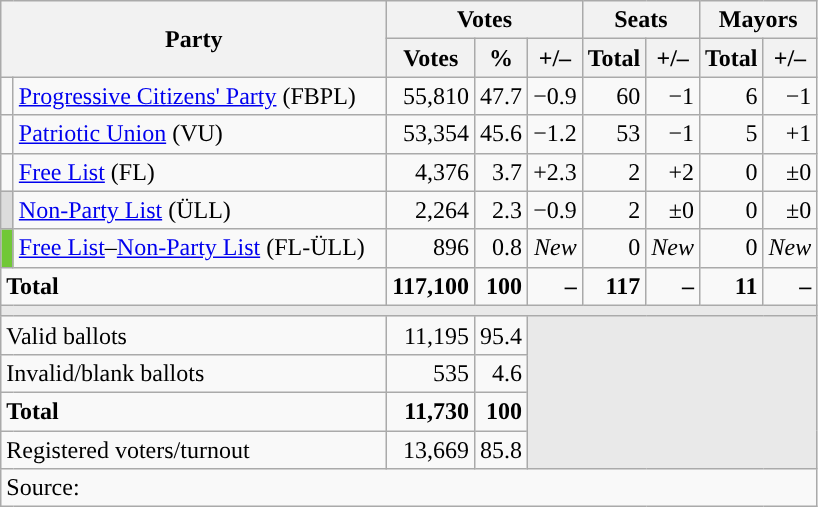<table class=wikitable style=text-align:right>
<tr>
<th colspan=2 rowspan=2 width ='250px'>Party</th>
<th colspan=3>Votes</th>
<th colspan=2>Seats</th>
<th colspan=2>Mayors</th>
</tr>
<tr>
<th>Votes</th>
<th>%</th>
<th>+/–</th>
<th>Total</th>
<th>+/–</th>
<th>Total</th>
<th>+/–</th>
</tr>
<tr>
<td width="1"></td>
<td align=left><a href='#'>Progressive Citizens' Party</a> (FBPL)</td>
<td>55,810</td>
<td>47.7</td>
<td>−0.9</td>
<td>60</td>
<td>−1</td>
<td>6</td>
<td>−1</td>
</tr>
<tr>
<td width="1"></td>
<td align=left><a href='#'>Patriotic Union</a> (VU)</td>
<td>53,354</td>
<td>45.6</td>
<td>−1.2</td>
<td>53</td>
<td>−1</td>
<td>5</td>
<td>+1</td>
</tr>
<tr>
<td width="1"></td>
<td align=left><a href='#'>Free List</a> (FL)</td>
<td>4,376</td>
<td>3.7</td>
<td>+2.3</td>
<td>2</td>
<td>+2</td>
<td>0</td>
<td>±0</td>
</tr>
<tr>
<td width="1" bgcolor="gainsboro"></td>
<td align=left><a href='#'>Non-Party List</a> (ÜLL)</td>
<td>2,264</td>
<td>2.3</td>
<td>−0.9</td>
<td>2</td>
<td>±0</td>
<td>0</td>
<td>±0</td>
</tr>
<tr>
<td width="1" bgcolor="#71C837"></td>
<td align=left><a href='#'>Free List</a>–<a href='#'>Non-Party List</a> (FL-ÜLL)</td>
<td>896</td>
<td>0.8</td>
<td><em>New</em></td>
<td>0</td>
<td><em>New</em></td>
<td>0</td>
<td><em>New</em></td>
</tr>
<tr>
<td colspan=2 align=left><strong>Total</strong></td>
<td><strong>117,100</strong></td>
<td><strong>100</strong></td>
<td><strong>–</strong></td>
<td><strong>117</strong></td>
<td><strong>–</strong></td>
<td><strong>11</strong></td>
<td><strong>–</strong></td>
</tr>
<tr>
<td colspan=9 style="color:inherit;background:#E9E9E9"></td>
</tr>
<tr>
<td colspan=2 align=left>Valid ballots</td>
<td>11,195</td>
<td>95.4</td>
<td colspan=5 rowspan=4 bgcolor=#E9E9E9></td>
</tr>
<tr>
<td colspan=2 align=left>Invalid/blank ballots</td>
<td>535</td>
<td>4.6</td>
</tr>
<tr>
<td colspan=2 align=left><strong>Total</strong></td>
<td><strong>11,730</strong></td>
<td><strong>100</strong></td>
</tr>
<tr>
<td colspan=2 align=left>Registered voters/turnout</td>
<td>13,669</td>
<td>85.8</td>
</tr>
<tr>
<td align=left colspan=9>Source: </td>
</tr>
</table>
